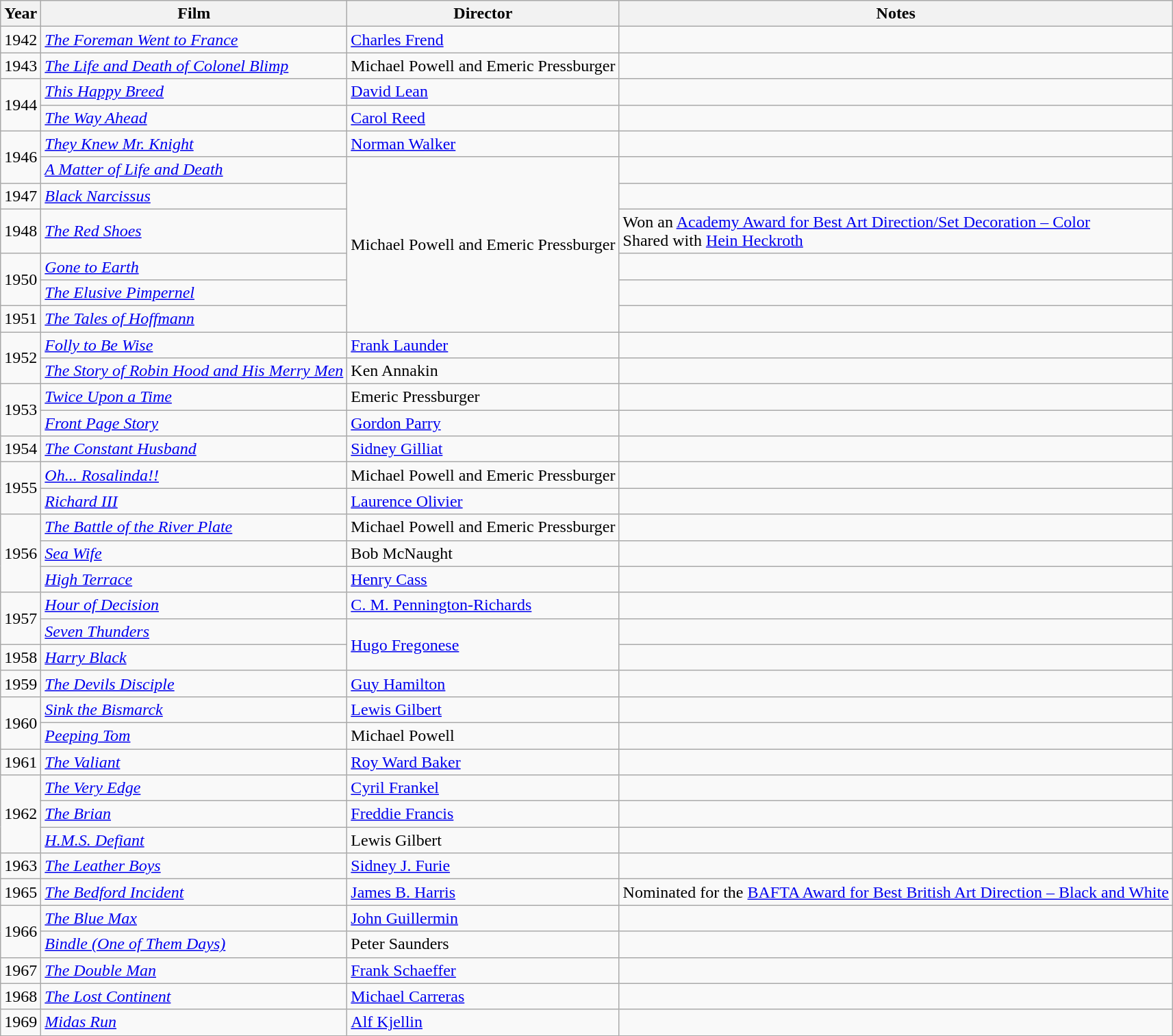<table class="wikitable">
<tr>
<th>Year</th>
<th>Film</th>
<th>Director</th>
<th>Notes</th>
</tr>
<tr>
<td>1942</td>
<td><em><a href='#'>The Foreman Went to France</a></em></td>
<td><a href='#'>Charles Frend</a></td>
<td></td>
</tr>
<tr>
<td>1943</td>
<td><em><a href='#'>The Life and Death of Colonel Blimp</a></em></td>
<td>Michael Powell and Emeric Pressburger</td>
<td></td>
</tr>
<tr>
<td rowspan=2">1944</td>
<td><em><a href='#'>This Happy Breed</a></em></td>
<td><a href='#'>David Lean</a></td>
</tr>
<tr>
<td><em><a href='#'>The Way Ahead</a></em></td>
<td><a href='#'>Carol Reed</a></td>
<td></td>
</tr>
<tr>
<td rowspan="2">1946</td>
<td><em><a href='#'>They Knew Mr. Knight</a></em></td>
<td><a href='#'>Norman Walker</a></td>
<td></td>
</tr>
<tr>
<td><em><a href='#'>A Matter of Life and Death</a></em></td>
<td rowspan="6">Michael Powell and Emeric Pressburger</td>
<td></td>
</tr>
<tr>
<td>1947</td>
<td><em><a href='#'>Black Narcissus</a></em></td>
<td></td>
</tr>
<tr>
<td>1948</td>
<td><em><a href='#'>The Red Shoes</a></em></td>
<td>Won an <a href='#'>Academy Award for Best Art Direction/Set Decoration – Color</a><br>Shared with <a href='#'>Hein Heckroth</a></td>
</tr>
<tr>
<td rowspan="2">1950</td>
<td><em><a href='#'>Gone to Earth</a></em></td>
<td></td>
</tr>
<tr>
<td><em><a href='#'>The Elusive Pimpernel</a></em></td>
<td></td>
</tr>
<tr>
<td>1951</td>
<td><em><a href='#'>The Tales of Hoffmann</a></em></td>
<td></td>
</tr>
<tr>
<td rowspan="2">1952</td>
<td><em><a href='#'>Folly to Be Wise</a></em></td>
<td><a href='#'>Frank Launder</a></td>
<td></td>
</tr>
<tr>
<td><em><a href='#'>The Story of Robin Hood and His Merry Men</a></em></td>
<td>Ken Annakin</td>
<td></td>
</tr>
<tr>
<td rowspan="2">1953</td>
<td><em><a href='#'>Twice Upon a Time</a></em></td>
<td>Emeric Pressburger</td>
<td></td>
</tr>
<tr>
<td><em><a href='#'>Front Page Story</a></em></td>
<td><a href='#'>Gordon Parry</a></td>
<td></td>
</tr>
<tr>
<td>1954</td>
<td><em><a href='#'>The Constant Husband</a></em></td>
<td><a href='#'>Sidney Gilliat</a></td>
<td></td>
</tr>
<tr>
<td rowspan="2">1955</td>
<td><em><a href='#'>Oh... Rosalinda!!</a></em></td>
<td>Michael Powell and Emeric Pressburger</td>
<td></td>
</tr>
<tr>
<td><em><a href='#'>Richard III</a></em></td>
<td><a href='#'>Laurence Olivier</a></td>
<td></td>
</tr>
<tr>
<td rowspan="3">1956</td>
<td><em><a href='#'>The Battle of the River Plate</a></em></td>
<td>Michael Powell and Emeric Pressburger</td>
<td></td>
</tr>
<tr>
<td><em><a href='#'>Sea Wife</a></em></td>
<td>Bob McNaught</td>
<td></td>
</tr>
<tr>
<td><em><a href='#'>High Terrace</a></em></td>
<td><a href='#'>Henry Cass</a></td>
<td></td>
</tr>
<tr>
<td rowspan="2">1957</td>
<td><em><a href='#'>Hour of Decision</a></em></td>
<td><a href='#'>C. M. Pennington-Richards</a></td>
<td></td>
</tr>
<tr>
<td><em><a href='#'>Seven Thunders</a></em></td>
<td rowspan="2"><a href='#'>Hugo Fregonese</a></td>
<td></td>
</tr>
<tr>
<td>1958</td>
<td><em><a href='#'>Harry Black</a></em></td>
<td></td>
</tr>
<tr>
<td>1959</td>
<td><em><a href='#'>The Devils Disciple</a></em></td>
<td><a href='#'>Guy Hamilton</a></td>
<td></td>
</tr>
<tr>
<td rowspan="2">1960</td>
<td><em><a href='#'>Sink the Bismarck</a></em></td>
<td><a href='#'>Lewis Gilbert</a></td>
<td></td>
</tr>
<tr>
<td><em><a href='#'>Peeping Tom</a></em></td>
<td>Michael Powell</td>
<td></td>
</tr>
<tr>
<td>1961</td>
<td><em><a href='#'>The Valiant</a></em></td>
<td><a href='#'>Roy Ward Baker</a></td>
<td></td>
</tr>
<tr>
<td rowspan="3">1962</td>
<td><em><a href='#'>The Very Edge</a></em></td>
<td><a href='#'>Cyril Frankel</a></td>
<td></td>
</tr>
<tr>
<td><em><a href='#'>The Brian</a></em></td>
<td><a href='#'>Freddie Francis</a></td>
<td></td>
</tr>
<tr>
<td><em><a href='#'>H.M.S. Defiant</a></em></td>
<td>Lewis Gilbert</td>
<td></td>
</tr>
<tr>
<td>1963</td>
<td><em><a href='#'>The Leather Boys</a></em></td>
<td><a href='#'>Sidney J. Furie</a></td>
<td></td>
</tr>
<tr>
<td>1965</td>
<td><em><a href='#'>The Bedford Incident</a></em></td>
<td><a href='#'>James B. Harris</a></td>
<td>Nominated for the <a href='#'>BAFTA Award for Best British Art Direction – Black and White</a></td>
</tr>
<tr>
<td rowspan="2">1966</td>
<td><em><a href='#'>The Blue Max</a></em></td>
<td><a href='#'>John Guillermin</a></td>
<td></td>
</tr>
<tr>
<td><em><a href='#'>Bindle (One of Them Days)</a></em></td>
<td>Peter Saunders</td>
<td></td>
</tr>
<tr>
<td>1967</td>
<td><em><a href='#'>The Double Man</a></em></td>
<td><a href='#'>Frank Schaeffer</a></td>
<td></td>
</tr>
<tr>
<td>1968</td>
<td><em><a href='#'>The Lost Continent</a></em></td>
<td><a href='#'>Michael Carreras</a></td>
<td></td>
</tr>
<tr>
<td>1969</td>
<td><em><a href='#'>Midas Run</a></em></td>
<td><a href='#'>Alf Kjellin</a></td>
<td></td>
</tr>
</table>
